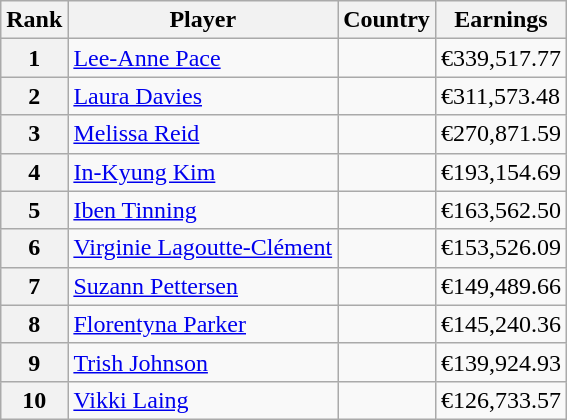<table class="wikitable">
<tr>
<th>Rank</th>
<th>Player</th>
<th>Country</th>
<th>Earnings</th>
</tr>
<tr>
<th>1</th>
<td><a href='#'>Lee-Anne Pace</a></td>
<td></td>
<td>€339,517.77</td>
</tr>
<tr>
<th>2</th>
<td><a href='#'>Laura Davies</a></td>
<td></td>
<td>€311,573.48</td>
</tr>
<tr>
<th>3</th>
<td><a href='#'>Melissa Reid</a></td>
<td></td>
<td>€270,871.59</td>
</tr>
<tr>
<th>4</th>
<td><a href='#'>In-Kyung Kim</a></td>
<td></td>
<td>€193,154.69</td>
</tr>
<tr>
<th>5</th>
<td><a href='#'>Iben Tinning</a></td>
<td></td>
<td>€163,562.50</td>
</tr>
<tr>
<th>6</th>
<td><a href='#'>Virginie Lagoutte-Clément</a></td>
<td></td>
<td>€153,526.09</td>
</tr>
<tr>
<th>7</th>
<td><a href='#'>Suzann Pettersen</a></td>
<td></td>
<td>€149,489.66</td>
</tr>
<tr>
<th>8</th>
<td><a href='#'>Florentyna Parker</a></td>
<td></td>
<td>€145,240.36</td>
</tr>
<tr>
<th>9</th>
<td><a href='#'>Trish Johnson</a></td>
<td></td>
<td>€139,924.93</td>
</tr>
<tr>
<th>10</th>
<td><a href='#'>Vikki Laing</a></td>
<td></td>
<td>€126,733.57</td>
</tr>
</table>
